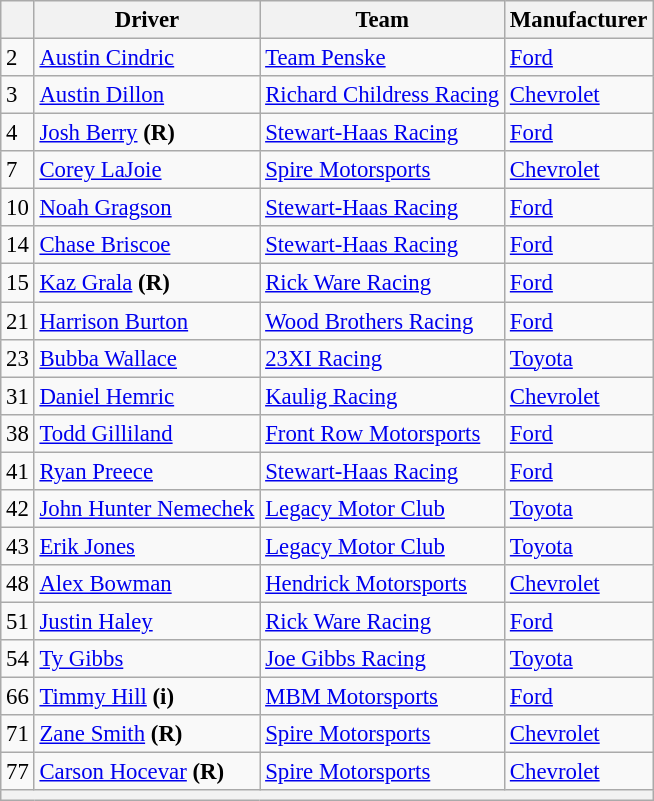<table class="wikitable" style="font-size:95%">
<tr>
<th></th>
<th>Driver</th>
<th>Team</th>
<th>Manufacturer</th>
</tr>
<tr>
<td>2</td>
<td><a href='#'>Austin Cindric</a></td>
<td><a href='#'>Team Penske</a></td>
<td><a href='#'>Ford</a></td>
</tr>
<tr>
<td>3</td>
<td><a href='#'>Austin Dillon</a></td>
<td><a href='#'>Richard Childress Racing</a></td>
<td><a href='#'>Chevrolet</a></td>
</tr>
<tr>
<td>4</td>
<td><a href='#'>Josh Berry</a> <strong>(R)</strong></td>
<td><a href='#'>Stewart-Haas Racing</a></td>
<td><a href='#'>Ford</a></td>
</tr>
<tr>
<td>7</td>
<td><a href='#'>Corey LaJoie</a></td>
<td><a href='#'>Spire Motorsports</a></td>
<td><a href='#'>Chevrolet</a></td>
</tr>
<tr>
<td>10</td>
<td><a href='#'>Noah Gragson</a></td>
<td><a href='#'>Stewart-Haas Racing</a></td>
<td><a href='#'>Ford</a></td>
</tr>
<tr>
<td>14</td>
<td><a href='#'>Chase Briscoe</a></td>
<td><a href='#'>Stewart-Haas Racing</a></td>
<td><a href='#'>Ford</a></td>
</tr>
<tr>
<td>15</td>
<td><a href='#'>Kaz Grala</a> <strong>(R)</strong></td>
<td><a href='#'>Rick Ware Racing</a></td>
<td><a href='#'>Ford</a></td>
</tr>
<tr>
<td>21</td>
<td><a href='#'>Harrison Burton</a></td>
<td><a href='#'>Wood Brothers Racing</a></td>
<td><a href='#'>Ford</a></td>
</tr>
<tr>
<td>23</td>
<td><a href='#'>Bubba Wallace</a></td>
<td><a href='#'>23XI Racing</a></td>
<td><a href='#'>Toyota</a></td>
</tr>
<tr>
<td>31</td>
<td><a href='#'>Daniel Hemric</a></td>
<td><a href='#'>Kaulig Racing</a></td>
<td><a href='#'>Chevrolet</a></td>
</tr>
<tr>
<td>38</td>
<td><a href='#'>Todd Gilliland</a></td>
<td><a href='#'>Front Row Motorsports</a></td>
<td><a href='#'>Ford</a></td>
</tr>
<tr>
<td>41</td>
<td><a href='#'>Ryan Preece</a></td>
<td><a href='#'>Stewart-Haas Racing</a></td>
<td><a href='#'>Ford</a></td>
</tr>
<tr>
<td>42</td>
<td><a href='#'>John Hunter Nemechek</a></td>
<td><a href='#'>Legacy Motor Club</a></td>
<td><a href='#'>Toyota</a></td>
</tr>
<tr>
<td>43</td>
<td><a href='#'>Erik Jones</a></td>
<td><a href='#'>Legacy Motor Club</a></td>
<td><a href='#'>Toyota</a></td>
</tr>
<tr>
<td>48</td>
<td><a href='#'>Alex Bowman</a></td>
<td><a href='#'>Hendrick Motorsports</a></td>
<td><a href='#'>Chevrolet</a></td>
</tr>
<tr>
<td>51</td>
<td><a href='#'>Justin Haley</a></td>
<td><a href='#'>Rick Ware Racing</a></td>
<td><a href='#'>Ford</a></td>
</tr>
<tr>
<td>54</td>
<td><a href='#'>Ty Gibbs</a></td>
<td><a href='#'>Joe Gibbs Racing</a></td>
<td><a href='#'>Toyota</a></td>
</tr>
<tr>
<td>66</td>
<td><a href='#'>Timmy Hill</a> <strong>(i)</strong></td>
<td><a href='#'>MBM Motorsports</a></td>
<td><a href='#'>Ford</a></td>
</tr>
<tr>
<td>71</td>
<td><a href='#'>Zane Smith</a> <strong>(R)</strong></td>
<td><a href='#'>Spire Motorsports</a></td>
<td><a href='#'>Chevrolet</a></td>
</tr>
<tr>
<td>77</td>
<td><a href='#'>Carson Hocevar</a> <strong>(R)</strong></td>
<td><a href='#'>Spire Motorsports</a></td>
<td><a href='#'>Chevrolet</a></td>
</tr>
<tr>
<th colspan="4"></th>
</tr>
</table>
